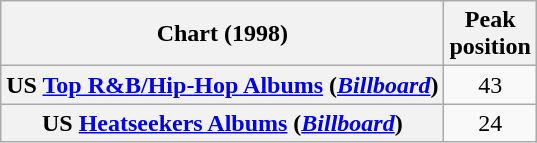<table class="wikitable sortable plainrowheaders" style="text-align:center">
<tr>
<th scope="col">Chart (1998)</th>
<th scope="col">Peak<br>position</th>
</tr>
<tr>
<th scope="row">US <a href='#'>Top R&B/Hip-Hop Albums</a> (<em><a href='#'>Billboard</a></em>)</th>
<td>43</td>
</tr>
<tr>
<th scope="row">US <a href='#'>Heatseekers Albums</a> (<em><a href='#'>Billboard</a></em>)</th>
<td>24</td>
</tr>
</table>
